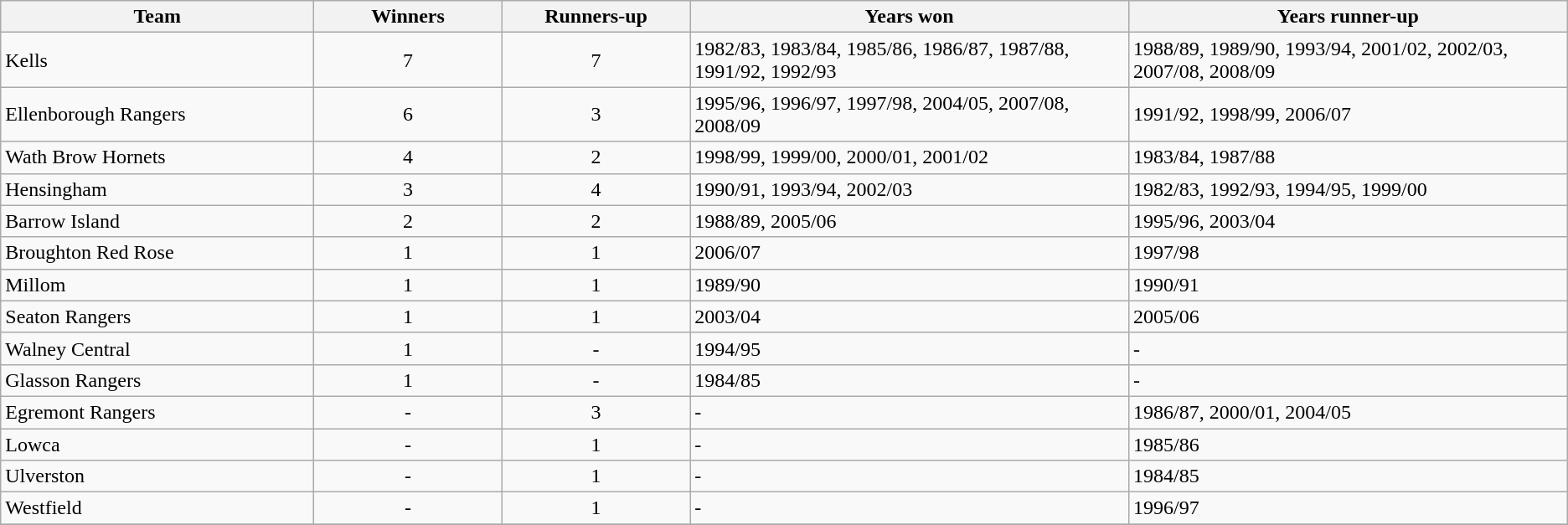<table class="wikitable sortable" border="1">
<tr>
<th width=20%>Team</th>
<th width=12%>Winners</th>
<th width=12%>Runners-up</th>
<th class="unsortable">Years won</th>
<th class="unsortable">Years runner-up</th>
</tr>
<tr>
<td>Kells</td>
<td align=center>7</td>
<td align=center>7</td>
<td>1982/83, 1983/84, 1985/86, 1986/87, 1987/88, 1991/92, 1992/93</td>
<td>1988/89, 1989/90, 1993/94, 2001/02, 2002/03, 2007/08, 2008/09</td>
</tr>
<tr>
<td>Ellenborough Rangers</td>
<td align=center>6</td>
<td align=center>3</td>
<td>1995/96, 1996/97, 1997/98, 2004/05, 2007/08, 2008/09</td>
<td>1991/92, 1998/99, 2006/07</td>
</tr>
<tr>
<td>Wath Brow Hornets</td>
<td align=center>4</td>
<td align=center>2</td>
<td>1998/99, 1999/00, 2000/01, 2001/02</td>
<td>1983/84, 1987/88</td>
</tr>
<tr>
<td>Hensingham</td>
<td align=center>3</td>
<td align=center>4</td>
<td>1990/91, 1993/94, 2002/03</td>
<td>1982/83, 1992/93, 1994/95, 1999/00</td>
</tr>
<tr>
<td>Barrow Island</td>
<td align=center>2</td>
<td align=center>2</td>
<td>1988/89, 2005/06</td>
<td>1995/96, 2003/04</td>
</tr>
<tr>
<td>Broughton Red Rose</td>
<td align=center>1</td>
<td align=center>1</td>
<td>2006/07</td>
<td>1997/98</td>
</tr>
<tr>
<td>Millom</td>
<td align=center>1</td>
<td align=center>1</td>
<td>1989/90</td>
<td>1990/91</td>
</tr>
<tr>
<td>Seaton Rangers</td>
<td align=center>1</td>
<td align=center>1</td>
<td>2003/04</td>
<td>2005/06</td>
</tr>
<tr>
<td>Walney Central</td>
<td align=center>1</td>
<td align=center>-</td>
<td>1994/95</td>
<td>-</td>
</tr>
<tr>
<td>Glasson Rangers</td>
<td align=center>1</td>
<td align=center>-</td>
<td>1984/85</td>
<td>-</td>
</tr>
<tr>
<td>Egremont Rangers</td>
<td align=center>-</td>
<td align=center>3</td>
<td>-</td>
<td>1986/87, 2000/01, 2004/05</td>
</tr>
<tr>
<td>Lowca</td>
<td align=center>-</td>
<td align=center>1</td>
<td>-</td>
<td>1985/86</td>
</tr>
<tr>
<td>Ulverston</td>
<td align=center>-</td>
<td align=center>1</td>
<td>-</td>
<td>1984/85</td>
</tr>
<tr>
<td>Westfield</td>
<td align=center>-</td>
<td align=center>1</td>
<td>-</td>
<td>1996/97</td>
</tr>
<tr>
</tr>
</table>
